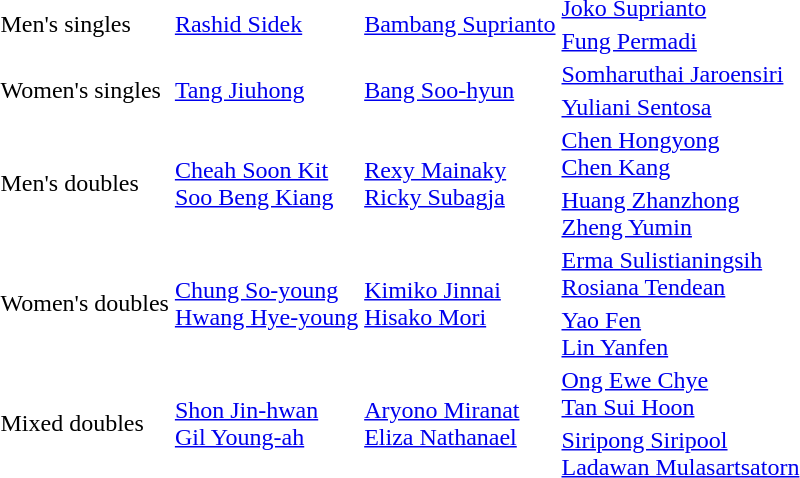<table>
<tr>
<td rowspan=2>Men's singles</td>
<td rowspan=2> <a href='#'>Rashid Sidek</a></td>
<td rowspan=2> <a href='#'>Bambang Suprianto</a></td>
<td> <a href='#'>Joko Suprianto</a></td>
</tr>
<tr>
<td> <a href='#'>Fung Permadi</a></td>
</tr>
<tr>
<td rowspan=2>Women's singles</td>
<td rowspan=2> <a href='#'>Tang Jiuhong</a></td>
<td rowspan=2> <a href='#'>Bang Soo-hyun</a></td>
<td> <a href='#'>Somharuthai Jaroensiri</a></td>
</tr>
<tr>
<td> <a href='#'>Yuliani Sentosa</a></td>
</tr>
<tr>
<td rowspan=2>Men's doubles</td>
<td rowspan=2> <a href='#'>Cheah Soon Kit</a><br> <a href='#'>Soo Beng Kiang</a></td>
<td rowspan=2> <a href='#'>Rexy Mainaky</a> <br>  <a href='#'>Ricky Subagja</a></td>
<td> <a href='#'>Chen Hongyong</a><br> <a href='#'>Chen Kang</a></td>
</tr>
<tr>
<td> <a href='#'>Huang Zhanzhong</a><br> <a href='#'>Zheng Yumin</a></td>
</tr>
<tr>
<td rowspan=2>Women's doubles</td>
<td rowspan=2> <a href='#'>Chung So-young</a><br> <a href='#'>Hwang Hye-young</a></td>
<td rowspan=2> <a href='#'>Kimiko Jinnai</a><br> <a href='#'>Hisako Mori</a></td>
<td> <a href='#'>Erma Sulistianingsih</a><br> <a href='#'>Rosiana Tendean</a></td>
</tr>
<tr>
<td> <a href='#'>Yao Fen</a><br> <a href='#'>Lin Yanfen</a></td>
</tr>
<tr>
<td rowspan=2>Mixed doubles</td>
<td rowspan=2> <a href='#'>Shon Jin-hwan</a><br> <a href='#'>Gil Young-ah</a></td>
<td rowspan=2> <a href='#'>Aryono Miranat</a><br> <a href='#'>Eliza Nathanael</a></td>
<td> <a href='#'>Ong Ewe Chye</a><br> <a href='#'>Tan Sui Hoon</a></td>
</tr>
<tr>
<td> <a href='#'>Siripong Siripool</a><br> <a href='#'>Ladawan Mulasartsatorn</a></td>
</tr>
</table>
